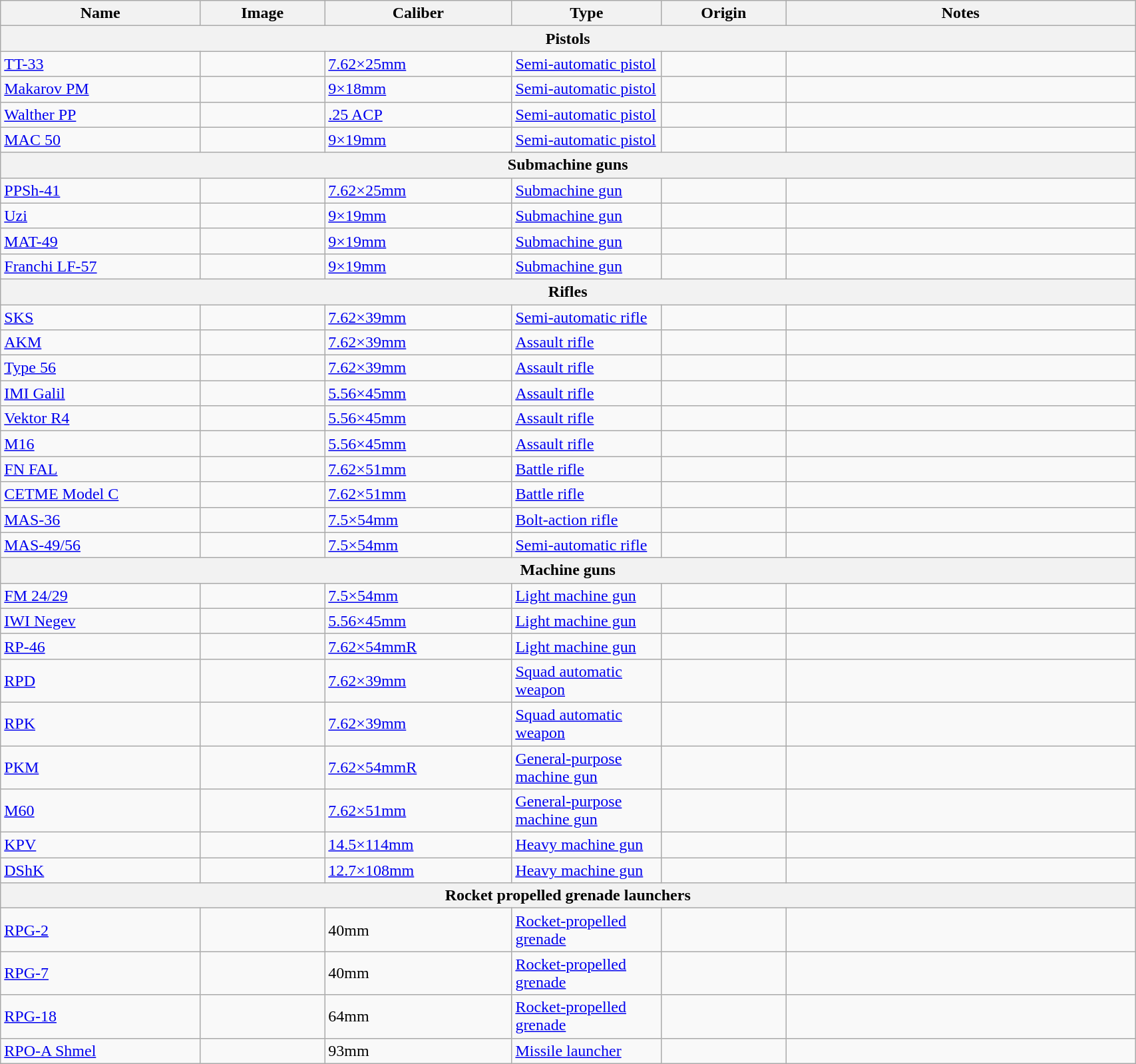<table class="wikitable" style="width:90%;">
<tr>
<th width=16%>Name</th>
<th width=10%>Image</th>
<th width=15%>Caliber</th>
<th width=12%>Type</th>
<th width=10%>Origin</th>
<th width=28%>Notes</th>
</tr>
<tr>
<th colspan="6">Pistols</th>
</tr>
<tr>
<td><a href='#'>TT-33</a></td>
<td></td>
<td><a href='#'>7.62×25mm</a></td>
<td><a href='#'>Semi-automatic pistol</a></td>
<td></td>
<td></td>
</tr>
<tr>
<td><a href='#'>Makarov PM</a></td>
<td></td>
<td><a href='#'>9×18mm</a></td>
<td><a href='#'>Semi-automatic pistol</a></td>
<td></td>
<td></td>
</tr>
<tr>
<td><a href='#'>Walther PP</a></td>
<td></td>
<td><a href='#'>.25 ACP</a></td>
<td><a href='#'>Semi-automatic pistol</a></td>
<td></td>
<td></td>
</tr>
<tr>
<td><a href='#'>MAC 50</a></td>
<td></td>
<td><a href='#'>9×19mm</a></td>
<td><a href='#'>Semi-automatic pistol</a></td>
<td></td>
<td></td>
</tr>
<tr>
<th colspan="6">Submachine guns</th>
</tr>
<tr>
<td><a href='#'>PPSh-41</a></td>
<td></td>
<td><a href='#'>7.62×25mm</a></td>
<td><a href='#'>Submachine gun</a></td>
<td></td>
<td></td>
</tr>
<tr>
<td><a href='#'>Uzi</a></td>
<td></td>
<td><a href='#'>9×19mm</a></td>
<td><a href='#'>Submachine gun</a></td>
<td></td>
<td></td>
</tr>
<tr>
<td><a href='#'>MAT-49</a></td>
<td></td>
<td><a href='#'>9×19mm</a></td>
<td><a href='#'>Submachine gun</a></td>
<td></td>
<td></td>
</tr>
<tr>
<td><a href='#'>Franchi LF-57</a></td>
<td></td>
<td><a href='#'>9×19mm</a></td>
<td><a href='#'>Submachine gun</a></td>
<td></td>
<td></td>
</tr>
<tr>
<th colspan="6">Rifles</th>
</tr>
<tr>
<td><a href='#'>SKS</a></td>
<td></td>
<td><a href='#'>7.62×39mm</a></td>
<td><a href='#'>Semi-automatic rifle</a></td>
<td></td>
<td></td>
</tr>
<tr>
<td><a href='#'>AKM</a></td>
<td></td>
<td><a href='#'>7.62×39mm</a></td>
<td><a href='#'>Assault rifle</a></td>
<td></td>
<td></td>
</tr>
<tr>
<td><a href='#'>Type 56</a></td>
<td></td>
<td><a href='#'>7.62×39mm</a></td>
<td><a href='#'>Assault rifle</a></td>
<td></td>
<td></td>
</tr>
<tr>
<td><a href='#'>IMI Galil</a></td>
<td></td>
<td><a href='#'>5.56×45mm</a></td>
<td><a href='#'>Assault rifle</a></td>
<td></td>
<td></td>
</tr>
<tr>
<td><a href='#'>Vektor R4</a></td>
<td></td>
<td><a href='#'>5.56×45mm</a></td>
<td><a href='#'>Assault rifle</a></td>
<td></td>
<td></td>
</tr>
<tr>
<td><a href='#'>M16</a></td>
<td></td>
<td><a href='#'>5.56×45mm</a></td>
<td><a href='#'>Assault rifle</a></td>
<td></td>
<td></td>
</tr>
<tr>
<td><a href='#'>FN FAL</a></td>
<td></td>
<td><a href='#'>7.62×51mm</a></td>
<td><a href='#'>Battle rifle</a></td>
<td></td>
<td></td>
</tr>
<tr>
<td><a href='#'>CETME Model C</a></td>
<td></td>
<td><a href='#'>7.62×51mm</a></td>
<td><a href='#'>Battle rifle</a></td>
<td></td>
<td></td>
</tr>
<tr>
<td><a href='#'>MAS-36</a></td>
<td></td>
<td><a href='#'>7.5×54mm</a></td>
<td><a href='#'>Bolt-action rifle</a></td>
<td></td>
<td></td>
</tr>
<tr>
<td><a href='#'>MAS-49/56</a></td>
<td></td>
<td><a href='#'>7.5×54mm</a></td>
<td><a href='#'>Semi-automatic rifle</a></td>
<td></td>
<td></td>
</tr>
<tr>
<th colspan="6">Machine guns</th>
</tr>
<tr>
<td><a href='#'>FM 24/29</a></td>
<td></td>
<td><a href='#'>7.5×54mm</a></td>
<td><a href='#'>Light machine gun</a></td>
<td></td>
<td></td>
</tr>
<tr>
<td><a href='#'>IWI Negev</a></td>
<td></td>
<td><a href='#'>5.56×45mm</a></td>
<td><a href='#'>Light machine gun</a></td>
<td></td>
<td></td>
</tr>
<tr>
<td><a href='#'>RP-46</a></td>
<td></td>
<td><a href='#'>7.62×54mmR</a></td>
<td><a href='#'>Light machine gun</a></td>
<td></td>
<td></td>
</tr>
<tr>
<td><a href='#'>RPD</a></td>
<td></td>
<td><a href='#'>7.62×39mm</a></td>
<td><a href='#'>Squad automatic weapon</a></td>
<td></td>
<td></td>
</tr>
<tr>
<td><a href='#'>RPK</a></td>
<td></td>
<td><a href='#'>7.62×39mm</a></td>
<td><a href='#'>Squad automatic weapon</a></td>
<td></td>
<td></td>
</tr>
<tr>
<td><a href='#'>PKM</a></td>
<td></td>
<td><a href='#'>7.62×54mmR</a></td>
<td><a href='#'>General-purpose machine gun</a></td>
<td></td>
<td></td>
</tr>
<tr>
<td><a href='#'>M60</a></td>
<td></td>
<td><a href='#'>7.62×51mm</a></td>
<td><a href='#'>General-purpose machine gun</a></td>
<td></td>
<td></td>
</tr>
<tr>
<td><a href='#'>KPV</a></td>
<td></td>
<td><a href='#'>14.5×114mm</a></td>
<td><a href='#'>Heavy machine gun</a></td>
<td></td>
<td></td>
</tr>
<tr>
<td><a href='#'>DShK</a></td>
<td></td>
<td><a href='#'>12.7×108mm</a></td>
<td><a href='#'>Heavy machine gun</a></td>
<td></td>
<td></td>
</tr>
<tr>
<th colspan="6">Rocket propelled grenade launchers</th>
</tr>
<tr>
<td><a href='#'>RPG-2</a></td>
<td></td>
<td>40mm</td>
<td><a href='#'>Rocket-propelled grenade</a></td>
<td></td>
<td></td>
</tr>
<tr>
<td><a href='#'>RPG-7</a></td>
<td></td>
<td>40mm</td>
<td><a href='#'>Rocket-propelled grenade</a></td>
<td></td>
<td></td>
</tr>
<tr>
<td><a href='#'>RPG-18</a></td>
<td></td>
<td>64mm</td>
<td><a href='#'>Rocket-propelled grenade</a></td>
<td></td>
<td></td>
</tr>
<tr>
<td><a href='#'>RPO-A Shmel</a></td>
<td></td>
<td>93mm</td>
<td><a href='#'>Missile launcher</a></td>
<td></td>
<td></td>
</tr>
</table>
